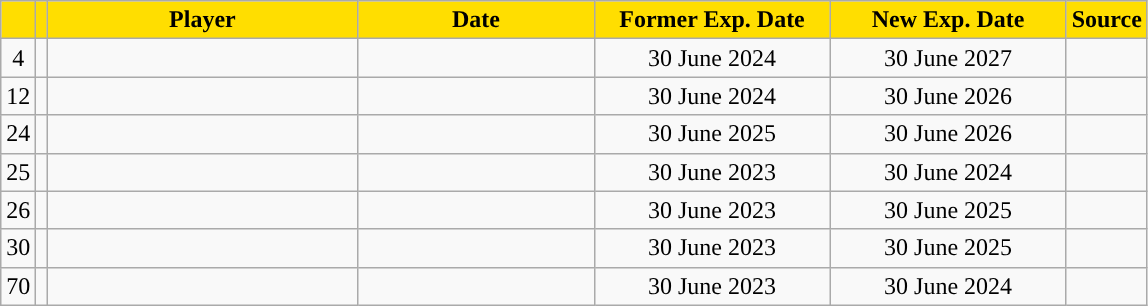<table class="wikitable sortable">
<tr>
<th style="background:#FFDE00"></th>
<th style="background:#FFDE00"></th>
<th width=200 style="background:#FFDE00">Player</th>
<th width=150 style="background:#FFDE00">Date</th>
<th width=150 style="background:#FFDE00">Former Exp. Date</th>
<th width=150 style="background:#FFDE00">New Exp. Date</th>
<th style="background:#FFDE00">Source</th>
</tr>
<tr>
<td align=center>4</td>
<td align=center></td>
<td></td>
<td align=center></td>
<td align=center>30 June 2024</td>
<td align=center>30 June 2027</td>
<td align=center></td>
</tr>
<tr>
<td align=center>12</td>
<td align=center></td>
<td></td>
<td align=center></td>
<td align=center>30 June 2024</td>
<td align=center>30 June 2026</td>
<td align=center></td>
</tr>
<tr>
<td align=center>24</td>
<td align=center></td>
<td></td>
<td align=center></td>
<td align=center>30 June 2025</td>
<td align=center>30 June 2026</td>
<td align=center></td>
</tr>
<tr>
<td align=center>25</td>
<td align=center></td>
<td></td>
<td align=center></td>
<td align=center>30 June 2023</td>
<td align=center>30 June 2024</td>
<td align=center></td>
</tr>
<tr>
<td align=center>26</td>
<td align=center></td>
<td></td>
<td align=center></td>
<td align=center>30 June 2023</td>
<td align=center>30 June 2025</td>
<td align=center></td>
</tr>
<tr>
<td align=center>30</td>
<td align=center></td>
<td></td>
<td align=center></td>
<td align=center>30 June 2023</td>
<td align=center>30 June 2025</td>
<td align=center></td>
</tr>
<tr>
<td align=center>70</td>
<td align=center></td>
<td></td>
<td align=center></td>
<td align=center>30 June 2023</td>
<td align=center>30 June 2024</td>
<td align=center></td>
</tr>
</table>
